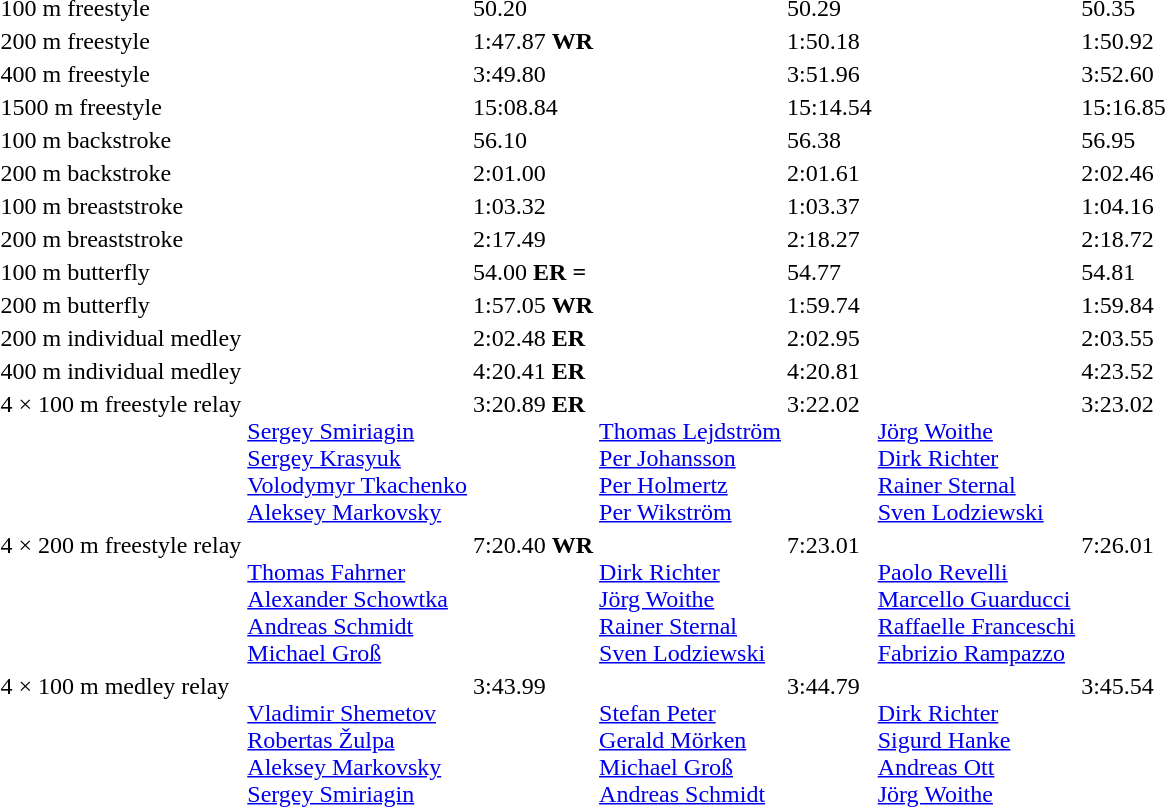<table>
<tr>
<td>100 m freestyle</td>
<td></td>
<td>50.20</td>
<td></td>
<td>50.29</td>
<td></td>
<td>50.35</td>
</tr>
<tr>
<td>200 m freestyle</td>
<td></td>
<td>1:47.87 <strong>WR</strong></td>
<td></td>
<td>1:50.18</td>
<td></td>
<td>1:50.92</td>
</tr>
<tr>
<td>400 m freestyle</td>
<td></td>
<td>3:49.80</td>
<td></td>
<td>3:51.96</td>
<td></td>
<td>3:52.60</td>
</tr>
<tr>
<td>1500 m freestyle</td>
<td></td>
<td>15:08.84</td>
<td></td>
<td>15:14.54</td>
<td></td>
<td>15:16.85</td>
</tr>
<tr>
<td>100 m backstroke</td>
<td></td>
<td>56.10</td>
<td></td>
<td>56.38</td>
<td></td>
<td>56.95</td>
</tr>
<tr>
<td>200 m backstroke</td>
<td></td>
<td>2:01.00</td>
<td></td>
<td>2:01.61</td>
<td></td>
<td>2:02.46</td>
</tr>
<tr>
<td>100 m breaststroke</td>
<td></td>
<td>1:03.32</td>
<td></td>
<td>1:03.37</td>
<td></td>
<td>1:04.16</td>
</tr>
<tr>
<td>200 m breaststroke</td>
<td></td>
<td>2:17.49</td>
<td></td>
<td>2:18.27</td>
<td></td>
<td>2:18.72</td>
</tr>
<tr>
<td>100 m butterfly</td>
<td></td>
<td>54.00 <strong>ER =</strong></td>
<td></td>
<td>54.77</td>
<td></td>
<td>54.81</td>
</tr>
<tr>
<td>200 m butterfly</td>
<td></td>
<td>1:57.05 <strong>WR</strong></td>
<td></td>
<td>1:59.74</td>
<td></td>
<td>1:59.84</td>
</tr>
<tr>
<td>200 m individual medley</td>
<td></td>
<td>2:02.48 <strong>ER</strong></td>
<td></td>
<td>2:02.95</td>
<td></td>
<td>2:03.55</td>
</tr>
<tr>
<td>400 m individual medley</td>
<td></td>
<td>4:20.41 <strong>ER</strong></td>
<td></td>
<td>4:20.81</td>
<td></td>
<td>4:23.52</td>
</tr>
<tr valign=top>
<td>4 × 100 m freestyle relay</td>
<td><br><a href='#'>Sergey Smiriagin</a><br><a href='#'>Sergey Krasyuk</a><br><a href='#'>Volodymyr Tkachenko</a><br><a href='#'>Aleksey Markovsky</a></td>
<td>3:20.89 <strong>ER</strong></td>
<td><br><a href='#'>Thomas Lejdström</a><br><a href='#'>Per Johansson</a><br><a href='#'>Per Holmertz</a><br><a href='#'>Per Wikström</a></td>
<td>3:22.02</td>
<td><br><a href='#'>Jörg Woithe</a><br><a href='#'>Dirk Richter</a><br><a href='#'>Rainer Sternal</a><br><a href='#'>Sven Lodziewski</a></td>
<td>3:23.02</td>
</tr>
<tr valign=top>
<td>4 × 200 m freestyle relay</td>
<td><br><a href='#'>Thomas Fahrner</a><br><a href='#'>Alexander Schowtka</a><br><a href='#'>Andreas Schmidt</a><br><a href='#'>Michael Groß</a></td>
<td>7:20.40 <strong>WR</strong></td>
<td><br><a href='#'>Dirk Richter</a><br><a href='#'>Jörg Woithe</a><br><a href='#'>Rainer Sternal</a><br><a href='#'>Sven Lodziewski</a></td>
<td>7:23.01</td>
<td><br><a href='#'>Paolo Revelli</a><br><a href='#'>Marcello Guarducci</a><br><a href='#'>Raffaelle Franceschi</a><br><a href='#'>Fabrizio Rampazzo</a></td>
<td>7:26.01</td>
</tr>
<tr valign=top>
<td>4 × 100 m medley relay</td>
<td><br><a href='#'>Vladimir Shemetov</a><br><a href='#'>Robertas Žulpa</a><br><a href='#'>Aleksey Markovsky</a><br><a href='#'>Sergey Smiriagin</a></td>
<td>3:43.99</td>
<td><br><a href='#'>Stefan Peter</a><br><a href='#'>Gerald Mörken</a><br><a href='#'>Michael Groß</a><br><a href='#'>Andreas Schmidt</a></td>
<td>3:44.79</td>
<td><br><a href='#'>Dirk Richter</a><br><a href='#'>Sigurd Hanke</a><br><a href='#'>Andreas Ott</a><br><a href='#'>Jörg Woithe</a></td>
<td>3:45.54</td>
</tr>
</table>
